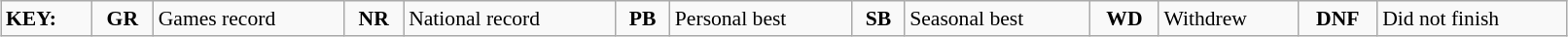<table class="wikitable" style="margin:0.5em auto; font-size:90%; position:relative;" width=85%>
<tr>
<td><strong>KEY:</strong></td>
<td align=center><strong>GR</strong></td>
<td>Games record</td>
<td align=center><strong>NR</strong></td>
<td>National record</td>
<td align=center><strong>PB</strong></td>
<td>Personal best</td>
<td align=center><strong>SB</strong></td>
<td>Seasonal best</td>
<td align=center><strong>WD</strong></td>
<td>Withdrew</td>
<td align=center><strong>DNF</strong></td>
<td>Did not finish</td>
</tr>
</table>
